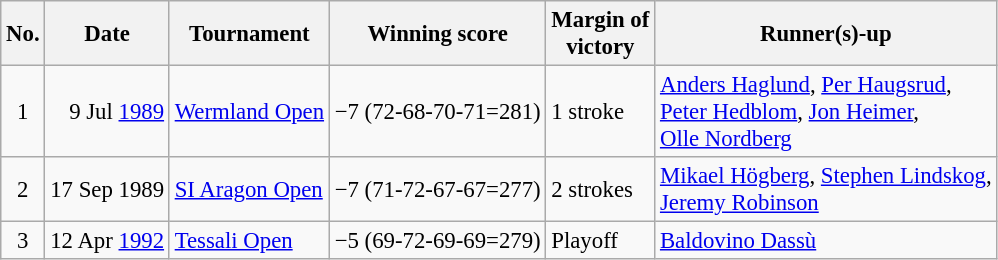<table class="wikitable" style="font-size:95%;">
<tr>
<th>No.</th>
<th>Date</th>
<th>Tournament</th>
<th>Winning score</th>
<th>Margin of<br>victory</th>
<th>Runner(s)-up</th>
</tr>
<tr>
<td align=center>1</td>
<td align=right>9 Jul <a href='#'>1989</a></td>
<td><a href='#'>Wermland Open</a></td>
<td>−7 (72-68-70-71=281)</td>
<td>1 stroke</td>
<td> <a href='#'>Anders Haglund</a>,  <a href='#'>Per Haugsrud</a>,<br> <a href='#'>Peter Hedblom</a>,  <a href='#'>Jon Heimer</a>,<br> <a href='#'>Olle Nordberg</a></td>
</tr>
<tr>
<td align=center>2</td>
<td align=right>17 Sep 1989</td>
<td><a href='#'>SI Aragon Open</a></td>
<td>−7 (71-72-67-67=277)</td>
<td>2 strokes</td>
<td> <a href='#'>Mikael Högberg</a>,  <a href='#'>Stephen Lindskog</a>,<br> <a href='#'>Jeremy Robinson</a></td>
</tr>
<tr>
<td align=center>3</td>
<td align=right>12 Apr <a href='#'>1992</a></td>
<td><a href='#'>Tessali Open</a></td>
<td>−5 (69-72-69-69=279)</td>
<td>Playoff</td>
<td> <a href='#'>Baldovino Dassù</a></td>
</tr>
</table>
